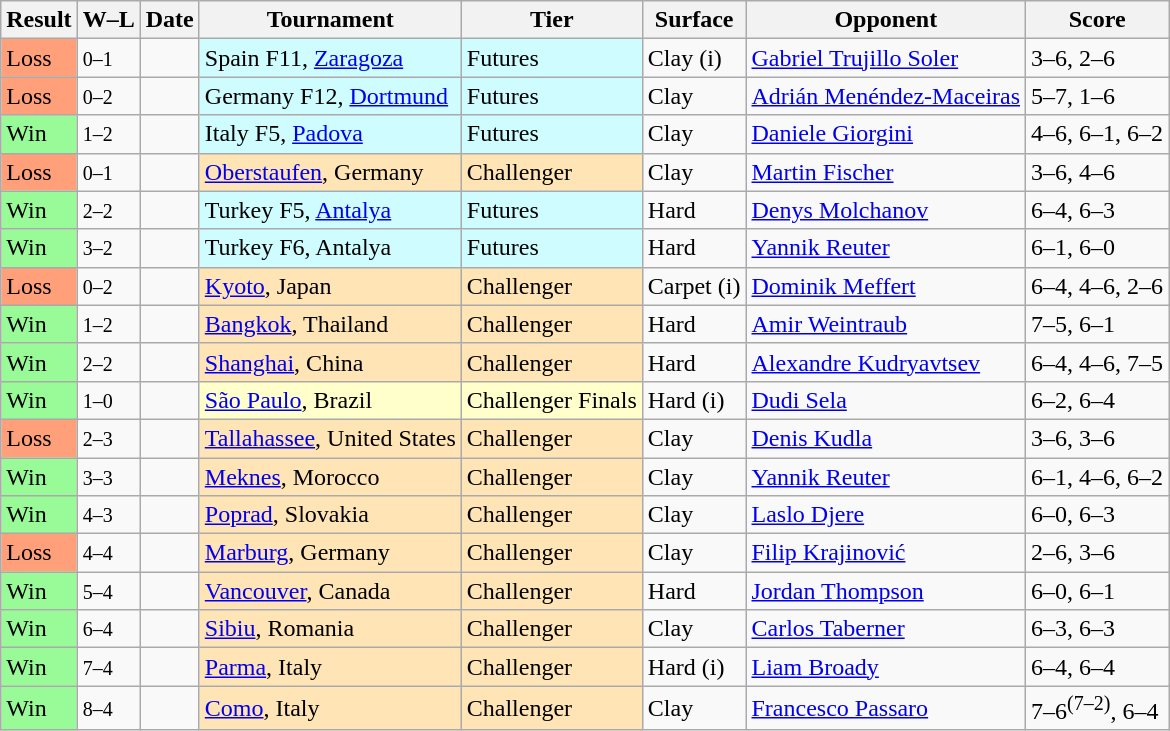<table class="sortable wikitable nowrap">
<tr>
<th>Result</th>
<th class="unsortable">W–L</th>
<th>Date</th>
<th>Tournament</th>
<th>Tier</th>
<th>Surface</th>
<th>Opponent</th>
<th class="unsortable">Score</th>
</tr>
<tr>
<td bgcolor=FFA07A>Loss</td>
<td><small>0–1</small></td>
<td></td>
<td bgcolor=cffcff>Spain F11, <a href='#'>Zaragoza</a></td>
<td bgcolor=cffcff>Futures</td>
<td>Clay (i)</td>
<td> <a href='#'>Gabriel Trujillo Soler</a></td>
<td>3–6, 2–6</td>
</tr>
<tr>
<td bgcolor=FFA07A>Loss</td>
<td><small>0–2</small></td>
<td></td>
<td bgcolor=cffcff>Germany F12, <a href='#'>Dortmund</a></td>
<td bgcolor=cffcff>Futures</td>
<td>Clay</td>
<td> <a href='#'>Adrián Menéndez-Maceiras</a></td>
<td>5–7, 1–6</td>
</tr>
<tr>
<td bgcolor=98FB98>Win</td>
<td><small>1–2</small></td>
<td></td>
<td bgcolor=cffcff>Italy F5, <a href='#'>Padova</a></td>
<td bgcolor=cffcff>Futures</td>
<td>Clay</td>
<td> <a href='#'>Daniele Giorgini</a></td>
<td>4–6, 6–1, 6–2</td>
</tr>
<tr>
<td bgcolor=FFA07A>Loss</td>
<td><small>0–1</small></td>
<td><a href='#'></a></td>
<td bgcolor=moccasin><a href='#'>Oberstaufen</a>, Germany</td>
<td bgcolor=moccasin>Challenger</td>
<td>Clay</td>
<td> <a href='#'>Martin Fischer</a></td>
<td>3–6, 4–6</td>
</tr>
<tr>
<td bgcolor=98FB98>Win</td>
<td><small>2–2</small></td>
<td></td>
<td bgcolor=cffcff>Turkey F5, <a href='#'>Antalya</a></td>
<td bgcolor=cffcff>Futures</td>
<td>Hard</td>
<td> <a href='#'>Denys Molchanov</a></td>
<td>6–4, 6–3</td>
</tr>
<tr>
<td bgcolor=98FB98>Win</td>
<td><small>3–2</small></td>
<td></td>
<td bgcolor=cffcff>Turkey F6, Antalya</td>
<td bgcolor=cffcff>Futures</td>
<td>Hard</td>
<td> <a href='#'>Yannik Reuter</a></td>
<td>6–1, 6–0</td>
</tr>
<tr>
<td bgcolor=FFA07A>Loss</td>
<td><small>0–2</small></td>
<td><a href='#'></a></td>
<td bgcolor=moccasin><a href='#'>Kyoto</a>, Japan</td>
<td bgcolor=moccasin>Challenger</td>
<td>Carpet (i)</td>
<td> <a href='#'>Dominik Meffert</a></td>
<td>6–4, 4–6, 2–6</td>
</tr>
<tr>
<td bgcolor=98FB98>Win</td>
<td><small>1–2</small></td>
<td><a href='#'></a></td>
<td bgcolor=moccasin><a href='#'>Bangkok</a>, Thailand</td>
<td bgcolor=moccasin>Challenger</td>
<td>Hard</td>
<td> <a href='#'>Amir Weintraub</a></td>
<td>7–5, 6–1</td>
</tr>
<tr>
<td bgcolor=98FB98>Win</td>
<td><small>2–2</small></td>
<td><a href='#'></a></td>
<td bgcolor=moccasin><a href='#'>Shanghai</a>, China</td>
<td bgcolor=moccasin>Challenger</td>
<td>Hard</td>
<td> <a href='#'>Alexandre Kudryavtsev</a></td>
<td>6–4, 4–6, 7–5</td>
</tr>
<tr>
<td bgcolor=98FB98>Win</td>
<td><small>1–0</small></td>
<td><a href='#'></a></td>
<td bgcolor=ffffcc><a href='#'>São Paulo</a>, Brazil</td>
<td bgcolor=ffffcc>Challenger Finals</td>
<td>Hard (i)</td>
<td> <a href='#'>Dudi Sela</a></td>
<td>6–2, 6–4</td>
</tr>
<tr>
<td bgcolor=FFA07A>Loss</td>
<td><small>2–3</small></td>
<td><a href='#'></a></td>
<td bgcolor=moccasin><a href='#'>Tallahassee</a>, United States</td>
<td bgcolor=moccasin>Challenger</td>
<td>Clay</td>
<td> <a href='#'>Denis Kudla</a></td>
<td>3–6, 3–6</td>
</tr>
<tr>
<td bgcolor=98FB98>Win</td>
<td><small>3–3</small></td>
<td><a href='#'></a></td>
<td bgcolor=moccasin><a href='#'>Meknes</a>, Morocco</td>
<td bgcolor=moccasin>Challenger</td>
<td>Clay</td>
<td> <a href='#'>Yannik Reuter</a></td>
<td>6–1, 4–6, 6–2</td>
</tr>
<tr>
<td bgcolor=98FB98>Win</td>
<td><small>4–3</small></td>
<td><a href='#'></a></td>
<td bgcolor=moccasin><a href='#'>Poprad</a>, Slovakia</td>
<td bgcolor=moccasin>Challenger</td>
<td>Clay</td>
<td> <a href='#'>Laslo Djere</a></td>
<td>6–0, 6–3</td>
</tr>
<tr>
<td bgcolor=FFA07A>Loss</td>
<td><small>4–4</small></td>
<td><a href='#'></a></td>
<td bgcolor=moccasin><a href='#'>Marburg</a>, Germany</td>
<td bgcolor=moccasin>Challenger</td>
<td>Clay</td>
<td> <a href='#'>Filip Krajinović</a></td>
<td>2–6, 3–6</td>
</tr>
<tr>
<td bgcolor=98FB98>Win</td>
<td><small>5–4</small></td>
<td><a href='#'></a></td>
<td bgcolor=moccasin><a href='#'>Vancouver</a>, Canada</td>
<td bgcolor=moccasin>Challenger</td>
<td>Hard</td>
<td> <a href='#'>Jordan Thompson</a></td>
<td>6–0, 6–1</td>
</tr>
<tr>
<td bgcolor=98FB98>Win</td>
<td><small>6–4</small></td>
<td><a href='#'></a></td>
<td bgcolor=moccasin><a href='#'>Sibiu</a>, Romania</td>
<td bgcolor=moccasin>Challenger</td>
<td>Clay</td>
<td> <a href='#'>Carlos Taberner</a></td>
<td>6–3, 6–3</td>
</tr>
<tr>
<td bgcolor=98FB98>Win</td>
<td><small>7–4</small></td>
<td><a href='#'></a></td>
<td bgcolor=moccasin><a href='#'>Parma</a>, Italy</td>
<td bgcolor=moccasin>Challenger</td>
<td>Hard (i)</td>
<td> <a href='#'>Liam Broady</a></td>
<td>6–4, 6–4</td>
</tr>
<tr>
<td bgcolor=98FB98>Win</td>
<td><small>8–4</small></td>
<td><a href='#'></a></td>
<td bgcolor=moccasin><a href='#'>Como</a>, Italy</td>
<td bgcolor=moccasin>Challenger</td>
<td>Clay</td>
<td> <a href='#'>Francesco Passaro</a></td>
<td>7–6<sup>(7–2)</sup>, 6–4</td>
</tr>
</table>
